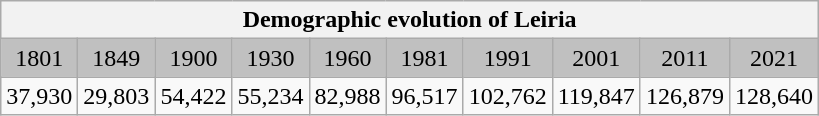<table class="wikitable center">
<tr>
<th colspan="20">Demographic evolution of Leiria</th>
</tr>
<tr style="background:silver; text-align:center; text-align:center;">
<td>1801</td>
<td>1849</td>
<td>1900</td>
<td>1930</td>
<td>1960</td>
<td>1981</td>
<td>1991</td>
<td>2001</td>
<td>2011</td>
<td>2021</td>
</tr>
<tr style="text-align:center;">
<td>37,930</td>
<td>29,803</td>
<td>54,422</td>
<td>55,234</td>
<td>82,988</td>
<td>96,517</td>
<td>102,762</td>
<td>119,847</td>
<td>126,879</td>
<td>128,640</td>
</tr>
</table>
